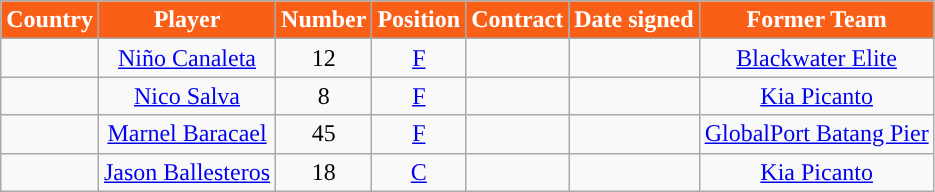<table class="wikitable sortable sortable">
<tr>
<th style="background:#F95F17; color:#FFFFFF; ">Country</th>
<th style="background:#F95F17; color:#FFFFFF; ">Player</th>
<th style="background:#F95F17; color:#FFFFFF; ">Number</th>
<th style="background:#F95F17; color:#FFFFFF; ">Position</th>
<th style="background:#F95F17; color:#FFFFFF; ">Contract</th>
<th style="background:#F95F17; color:#FFFFFF; ">Date signed</th>
<th style="background:#F95F17; color:#FFFFFF; ">Former Team</th>
</tr>
<tr>
<td align=center></td>
<td align=center><a href='#'>Niño Canaleta</a></td>
<td align=center>12</td>
<td align=center><a href='#'>F</a></td>
<td></td>
<td></td>
<td align=center><a href='#'>Blackwater Elite</a></td>
</tr>
<tr>
<td align=center></td>
<td align=center><a href='#'>Nico Salva</a></td>
<td align=center>8</td>
<td align=center><a href='#'>F</a></td>
<td></td>
<td></td>
<td align=center><a href='#'>Kia Picanto</a></td>
</tr>
<tr>
<td align=center></td>
<td align=center><a href='#'>Marnel Baracael</a></td>
<td align=center>45</td>
<td align=center><a href='#'>F</a></td>
<td></td>
<td></td>
<td align=center><a href='#'>GlobalPort Batang Pier</a></td>
</tr>
<tr>
<td align=center></td>
<td align=center><a href='#'>Jason Ballesteros</a></td>
<td align=center>18</td>
<td align=center><a href='#'>C</a></td>
<td></td>
<td></td>
<td align=center><a href='#'>Kia Picanto</a></td>
</tr>
</table>
